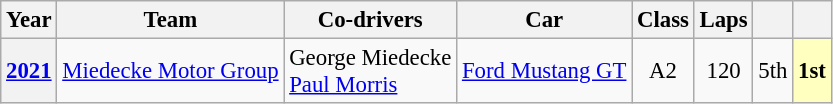<table class="wikitable" style="font-size: 95%;">
<tr>
<th>Year</th>
<th>Team</th>
<th>Co-drivers</th>
<th>Car</th>
<th>Class</th>
<th>Laps</th>
<th></th>
<th></th>
</tr>
<tr>
<th><a href='#'>2021</a></th>
<td><a href='#'>Miedecke Motor Group</a></td>
<td> George Miedecke<br> <a href='#'>Paul Morris</a></td>
<td><a href='#'>Ford Mustang GT</a></td>
<td style="text-align:center">A2</td>
<td style="text-align:center">120</td>
<td align="center">5th</td>
<td align="center" style=background:#ffffbf><strong>1st</strong></td>
</tr>
</table>
